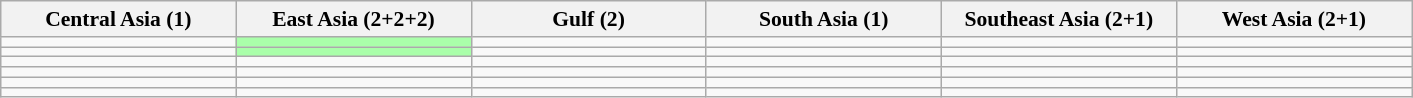<table class=wikitable style="font-size:90%;">
<tr>
<th width=150>Central Asia (1)</th>
<th width=150>East Asia (2+2+2)</th>
<th width=150>Gulf (2)</th>
<th width=150>South Asia (1)</th>
<th width=150>Southeast Asia (2+1)</th>
<th width=150>West Asia (2+1)</th>
</tr>
<tr>
<td></td>
<td bgcolor="#aaffaa"></td>
<td></td>
<td></td>
<td></td>
<td></td>
</tr>
<tr>
<td></td>
<td bgcolor="#aaffaa"></td>
<td></td>
<td></td>
<td></td>
<td></td>
</tr>
<tr>
<td></td>
<td></td>
<td></td>
<td></td>
<td></td>
<td></td>
</tr>
<tr>
<td></td>
<td></td>
<td></td>
<td></td>
<td></td>
<td></td>
</tr>
<tr>
<td></td>
<td></td>
<td></td>
<td></td>
<td></td>
<td></td>
</tr>
<tr>
<td></td>
<td></td>
<td></td>
<td></td>
<td></td>
<td></td>
</tr>
</table>
